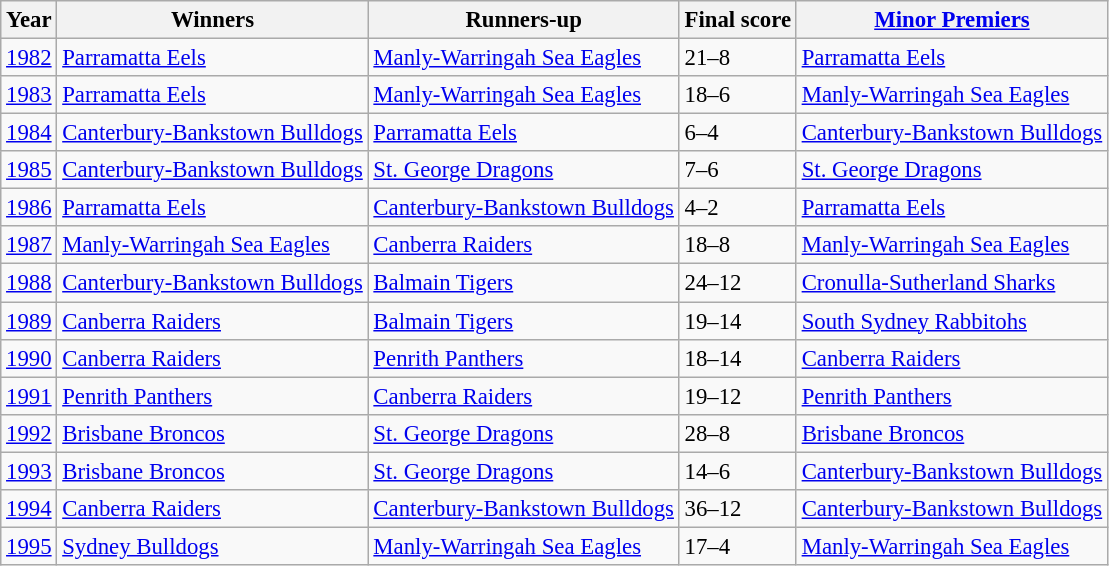<table class="wikitable" style="font-size: 95%;">
<tr>
<th>Year</th>
<th>Winners</th>
<th>Runners-up</th>
<th>Final score</th>
<th><a href='#'>Minor Premiers</a></th>
</tr>
<tr>
<td><a href='#'>1982</a></td>
<td> <a href='#'>Parramatta Eels</a></td>
<td> <a href='#'>Manly-Warringah Sea Eagles</a></td>
<td>21–8</td>
<td> <a href='#'>Parramatta Eels</a></td>
</tr>
<tr>
<td><a href='#'>1983</a></td>
<td> <a href='#'>Parramatta Eels</a></td>
<td> <a href='#'>Manly-Warringah Sea Eagles</a></td>
<td>18–6</td>
<td> <a href='#'>Manly-Warringah Sea Eagles</a></td>
</tr>
<tr>
<td><a href='#'>1984</a></td>
<td> <a href='#'>Canterbury-Bankstown Bulldogs</a></td>
<td> <a href='#'>Parramatta Eels</a></td>
<td>6–4</td>
<td> <a href='#'>Canterbury-Bankstown Bulldogs</a></td>
</tr>
<tr>
<td><a href='#'>1985</a></td>
<td> <a href='#'>Canterbury-Bankstown Bulldogs</a></td>
<td> <a href='#'>St. George Dragons</a></td>
<td>7–6</td>
<td> <a href='#'>St. George Dragons</a></td>
</tr>
<tr>
<td><a href='#'>1986</a></td>
<td> <a href='#'>Parramatta Eels</a></td>
<td> <a href='#'>Canterbury-Bankstown Bulldogs</a></td>
<td>4–2</td>
<td> <a href='#'>Parramatta Eels</a></td>
</tr>
<tr>
<td><a href='#'>1987</a></td>
<td> <a href='#'>Manly-Warringah Sea Eagles</a></td>
<td> <a href='#'>Canberra Raiders</a></td>
<td>18–8</td>
<td> <a href='#'>Manly-Warringah Sea Eagles</a></td>
</tr>
<tr>
<td><a href='#'>1988</a></td>
<td> <a href='#'>Canterbury-Bankstown Bulldogs</a></td>
<td> <a href='#'>Balmain Tigers</a></td>
<td>24–12</td>
<td> <a href='#'>Cronulla-Sutherland Sharks</a></td>
</tr>
<tr>
<td><a href='#'>1989</a></td>
<td> <a href='#'>Canberra Raiders</a></td>
<td> <a href='#'>Balmain Tigers</a></td>
<td>19–14</td>
<td> <a href='#'>South Sydney Rabbitohs</a></td>
</tr>
<tr>
<td><a href='#'>1990</a></td>
<td> <a href='#'>Canberra Raiders</a></td>
<td> <a href='#'>Penrith Panthers</a></td>
<td>18–14</td>
<td> <a href='#'>Canberra Raiders</a></td>
</tr>
<tr>
<td><a href='#'>1991</a></td>
<td> <a href='#'>Penrith Panthers</a></td>
<td> <a href='#'>Canberra Raiders</a></td>
<td>19–12</td>
<td> <a href='#'>Penrith Panthers</a></td>
</tr>
<tr>
<td><a href='#'>1992</a></td>
<td> <a href='#'>Brisbane Broncos</a></td>
<td> <a href='#'>St. George Dragons</a></td>
<td>28–8</td>
<td> <a href='#'>Brisbane Broncos</a></td>
</tr>
<tr>
<td><a href='#'>1993</a></td>
<td> <a href='#'>Brisbane Broncos</a></td>
<td> <a href='#'>St. George Dragons</a></td>
<td>14–6</td>
<td> <a href='#'>Canterbury-Bankstown Bulldogs</a></td>
</tr>
<tr>
<td><a href='#'>1994</a></td>
<td> <a href='#'>Canberra Raiders</a></td>
<td> <a href='#'>Canterbury-Bankstown Bulldogs</a></td>
<td>36–12</td>
<td> <a href='#'>Canterbury-Bankstown Bulldogs</a></td>
</tr>
<tr>
<td><a href='#'>1995</a></td>
<td> <a href='#'>Sydney Bulldogs</a></td>
<td> <a href='#'>Manly-Warringah Sea Eagles</a></td>
<td>17–4</td>
<td> <a href='#'>Manly-Warringah Sea Eagles</a></td>
</tr>
</table>
